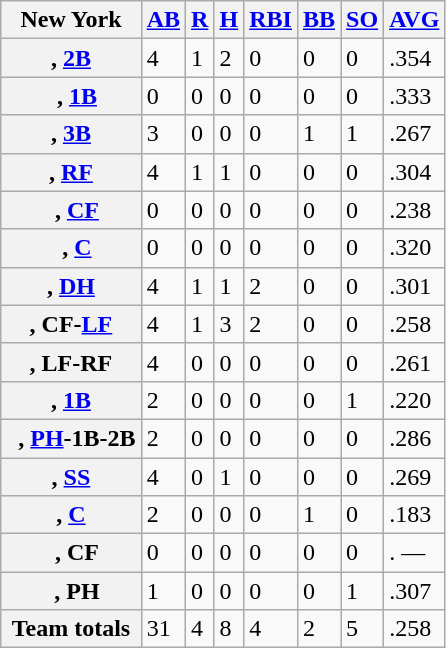<table class="wikitable sortable plainrowheaders" border="2">
<tr>
<th>New York</th>
<th><a href='#'>AB</a></th>
<th><a href='#'>R</a></th>
<th><a href='#'>H</a></th>
<th><a href='#'>RBI</a></th>
<th><a href='#'>BB</a></th>
<th><a href='#'>SO</a></th>
<th><a href='#'>AVG</a></th>
</tr>
<tr>
<th scope="row">, <a href='#'>2B</a></th>
<td>4</td>
<td>1</td>
<td>2</td>
<td>0</td>
<td>0</td>
<td>0</td>
<td>.354</td>
</tr>
<tr>
<th scope="row">  , <a href='#'>1B</a></th>
<td>0</td>
<td>0</td>
<td>0</td>
<td>0</td>
<td>0</td>
<td>0</td>
<td>.333</td>
</tr>
<tr>
<th scope="row">, <a href='#'>3B</a></th>
<td>3</td>
<td>0</td>
<td>0</td>
<td>0</td>
<td>1</td>
<td>1</td>
<td>.267</td>
</tr>
<tr>
<th scope="row">, <a href='#'>RF</a></th>
<td>4</td>
<td>1</td>
<td>1</td>
<td>0</td>
<td>0</td>
<td>0</td>
<td>.304</td>
</tr>
<tr>
<th scope="row">  , <a href='#'>CF</a></th>
<td>0</td>
<td>0</td>
<td>0</td>
<td>0</td>
<td>0</td>
<td>0</td>
<td>.238</td>
</tr>
<tr>
<th scope="row">  , <a href='#'>C</a></th>
<td>0</td>
<td>0</td>
<td>0</td>
<td>0</td>
<td>0</td>
<td>0</td>
<td>.320</td>
</tr>
<tr>
<th scope="row">, <a href='#'>DH</a></th>
<td>4</td>
<td>1</td>
<td>1</td>
<td>2</td>
<td>0</td>
<td>0</td>
<td>.301</td>
</tr>
<tr>
<th scope="row">, CF-<a href='#'>LF</a></th>
<td>4</td>
<td>1</td>
<td>3</td>
<td>2</td>
<td>0</td>
<td>0</td>
<td>.258</td>
</tr>
<tr>
<th scope="row">, LF-RF</th>
<td>4</td>
<td>0</td>
<td>0</td>
<td>0</td>
<td>0</td>
<td>0</td>
<td>.261</td>
</tr>
<tr>
<th scope="row">, <a href='#'>1B</a></th>
<td>2</td>
<td>0</td>
<td>0</td>
<td>0</td>
<td>0</td>
<td>1</td>
<td>.220</td>
</tr>
<tr>
<th scope="row">  , <a href='#'>PH</a>-1B-2B</th>
<td>2</td>
<td>0</td>
<td>0</td>
<td>0</td>
<td>0</td>
<td>0</td>
<td>.286</td>
</tr>
<tr>
<th scope="row">, <a href='#'>SS</a></th>
<td>4</td>
<td>0</td>
<td>1</td>
<td>0</td>
<td>0</td>
<td>0</td>
<td>.269</td>
</tr>
<tr>
<th scope="row">, <a href='#'>C</a></th>
<td>2</td>
<td>0</td>
<td>0</td>
<td>0</td>
<td>1</td>
<td>0</td>
<td>.183</td>
</tr>
<tr>
<th scope="row">  , CF</th>
<td>0</td>
<td>0</td>
<td>0</td>
<td>0</td>
<td>0</td>
<td>0</td>
<td>. —</td>
</tr>
<tr>
<th scope="row">  , PH</th>
<td>1</td>
<td>0</td>
<td>0</td>
<td>0</td>
<td>0</td>
<td>1</td>
<td>.307</td>
</tr>
<tr class="sortbottom">
<th scope="row"><strong>Team totals</strong></th>
<td>31</td>
<td>4</td>
<td>8</td>
<td>4</td>
<td>2</td>
<td>5</td>
<td>.258</td>
</tr>
</table>
